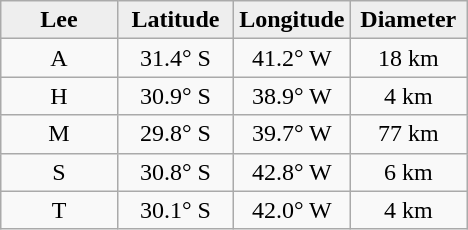<table class="wikitable">
<tr>
<th width="25%" style="background:#eeeeee;">Lee</th>
<th width="25%" style="background:#eeeeee;">Latitude</th>
<th width="25%" style="background:#eeeeee;">Longitude</th>
<th width="25%" style="background:#eeeeee;">Diameter</th>
</tr>
<tr>
<td align="center">A</td>
<td align="center">31.4° S</td>
<td align="center">41.2° W</td>
<td align="center">18 km</td>
</tr>
<tr>
<td align="center">H</td>
<td align="center">30.9° S</td>
<td align="center">38.9° W</td>
<td align="center">4 km</td>
</tr>
<tr>
<td align="center">M</td>
<td align="center">29.8° S</td>
<td align="center">39.7° W</td>
<td align="center">77 km</td>
</tr>
<tr>
<td align="center">S</td>
<td align="center">30.8° S</td>
<td align="center">42.8° W</td>
<td align="center">6 km</td>
</tr>
<tr>
<td align="center">T</td>
<td align="center">30.1° S</td>
<td align="center">42.0° W</td>
<td align="center">4 km</td>
</tr>
</table>
